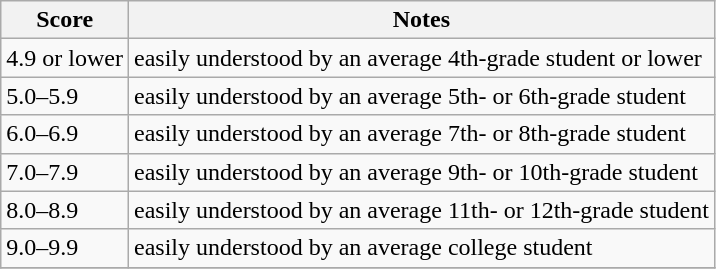<table class="wikitable" border="1">
<tr>
<th>Score</th>
<th>Notes</th>
</tr>
<tr>
<td>4.9 or lower</td>
<td>easily understood by an average 4th-grade student or lower</td>
</tr>
<tr>
<td>5.0–5.9</td>
<td>easily understood by an average 5th- or 6th-grade student</td>
</tr>
<tr>
<td>6.0–6.9</td>
<td>easily understood by an average 7th- or 8th-grade student</td>
</tr>
<tr>
<td>7.0–7.9</td>
<td>easily understood by an average 9th- or 10th-grade student</td>
</tr>
<tr>
<td>8.0–8.9</td>
<td>easily understood by an average 11th- or 12th-grade student</td>
</tr>
<tr>
<td>9.0–9.9</td>
<td>easily understood by an average college student</td>
</tr>
<tr>
</tr>
</table>
